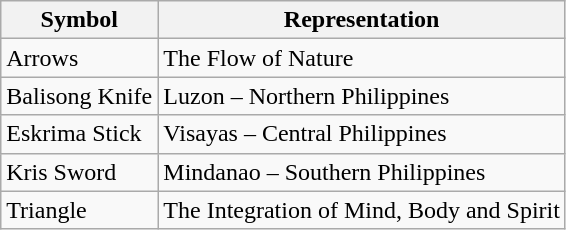<table class="wikitable">
<tr>
<th>Symbol</th>
<th>Representation</th>
</tr>
<tr>
<td>Arrows</td>
<td>The Flow of Nature</td>
</tr>
<tr>
<td>Balisong Knife</td>
<td>Luzon – Northern Philippines</td>
</tr>
<tr>
<td>Eskrima Stick</td>
<td>Visayas – Central Philippines</td>
</tr>
<tr>
<td>Kris Sword</td>
<td>Mindanao – Southern Philippines</td>
</tr>
<tr>
<td>Triangle</td>
<td>The Integration of Mind, Body and Spirit</td>
</tr>
</table>
